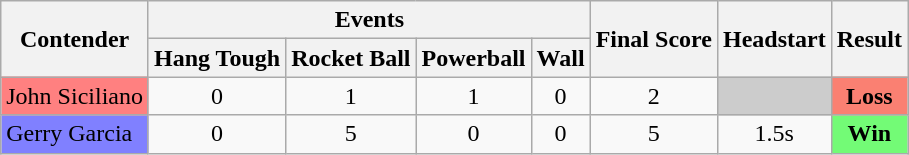<table class="wikitable" style="text-align:center;">
<tr>
<th rowspan=2>Contender</th>
<th colspan=4>Events</th>
<th rowspan=2>Final Score</th>
<th rowspan=2>Headstart</th>
<th rowspan=2>Result</th>
</tr>
<tr>
<th>Hang Tough</th>
<th>Rocket Ball</th>
<th>Powerball</th>
<th>Wall</th>
</tr>
<tr>
<td bgcolor=#ff8080 style="text-align:left;">John Siciliano</td>
<td>0</td>
<td>1</td>
<td>1</td>
<td>0</td>
<td>2</td>
<td style="background:#ccc"></td>
<td style="text-align:center; background:salmon;"><strong>Loss</strong></td>
</tr>
<tr>
<td bgcolor=#8080ff style="text-align:left;">Gerry Garcia</td>
<td>0</td>
<td>5</td>
<td>0</td>
<td>0</td>
<td>5</td>
<td>1.5s</td>
<td style="text-align:center; background:#73fb76;"><strong>Win</strong></td>
</tr>
</table>
